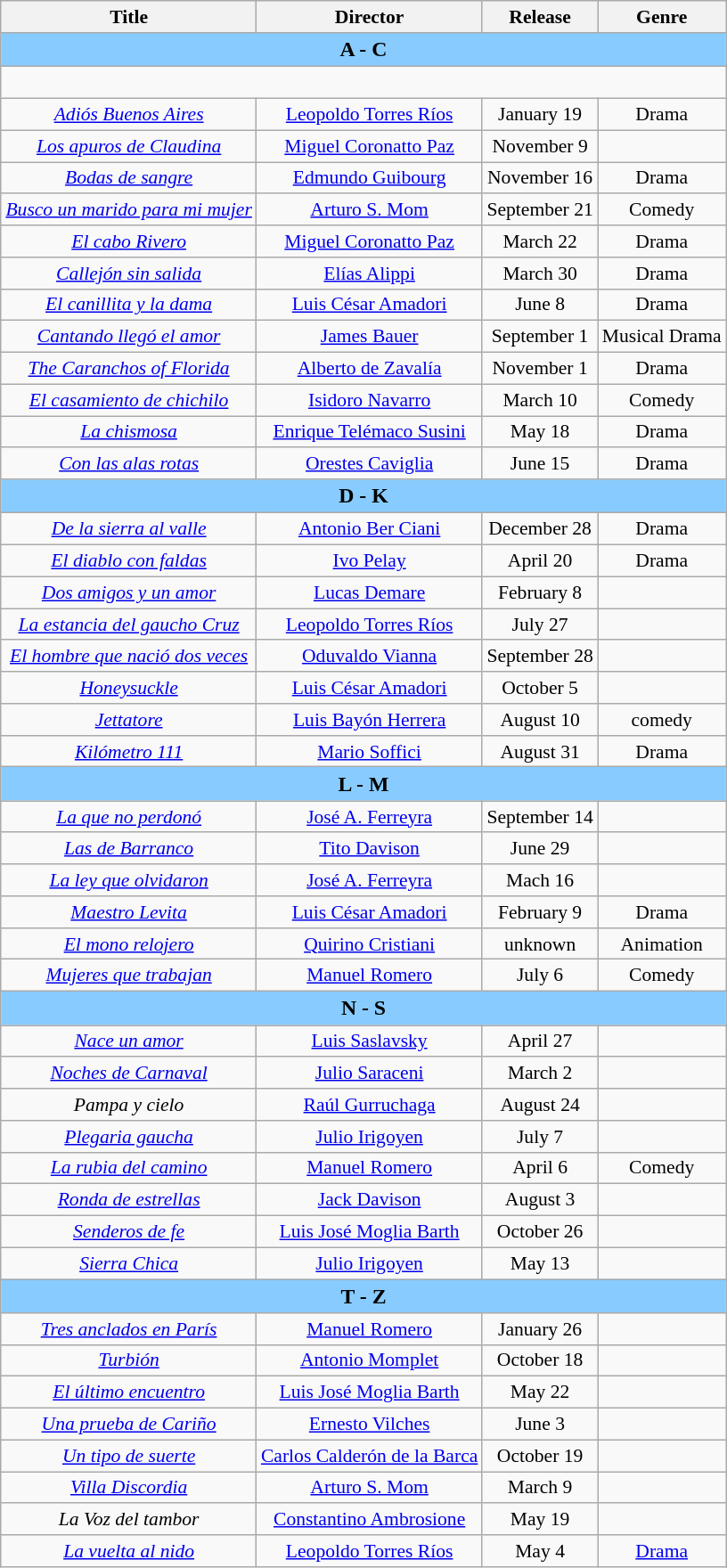<table class="wikitable" style="margin:1em 0 1em 1em; text-align: center; font-size: 90%;">
<tr>
<th scope="col">Title</th>
<th scope="col">Director</th>
<th scope="col">Release</th>
<th scope="col">Genre</th>
</tr>
<tr>
<th colspan="4" style="background-color:#88ccff; font-size:110%;"><strong>A  -  C</strong></th>
</tr>
<tr style="height:24px">
</tr>
<tr>
<td><em><a href='#'>Adiós Buenos Aires</a></em></td>
<td><a href='#'>Leopoldo Torres Ríos</a></td>
<td>January 19</td>
<td>Drama</td>
</tr>
<tr>
<td><em><a href='#'>Los apuros de Claudina</a></em></td>
<td><a href='#'>Miguel Coronatto Paz</a></td>
<td>November 9</td>
</tr>
<tr>
<td><em><a href='#'>Bodas de sangre</a></em></td>
<td><a href='#'>Edmundo Guibourg</a></td>
<td>November 16</td>
<td>Drama</td>
</tr>
<tr>
<td><em><a href='#'>Busco un marido para mi mujer</a></em></td>
<td><a href='#'>Arturo S. Mom</a></td>
<td>September 21</td>
<td>Comedy</td>
</tr>
<tr>
<td><em><a href='#'>El cabo Rivero</a></em></td>
<td><a href='#'>Miguel Coronatto Paz</a></td>
<td>March 22</td>
<td>Drama</td>
</tr>
<tr>
<td><em><a href='#'>Callejón sin salida</a></em></td>
<td><a href='#'>Elías Alippi</a></td>
<td>March 30</td>
<td>Drama</td>
</tr>
<tr>
<td><em><a href='#'>El canillita y la dama</a></em></td>
<td><a href='#'>Luis César Amadori</a></td>
<td>June 8</td>
<td>Drama</td>
</tr>
<tr>
<td><em><a href='#'>Cantando llegó el amor</a></em></td>
<td><a href='#'>James Bauer</a></td>
<td>September 1</td>
<td>Musical Drama</td>
</tr>
<tr>
<td><em><a href='#'>The Caranchos of Florida</a></em></td>
<td><a href='#'>Alberto de Zavalía</a></td>
<td>November 1</td>
<td>Drama</td>
</tr>
<tr>
<td><em><a href='#'>El casamiento de chichilo</a></em></td>
<td><a href='#'>Isidoro Navarro</a></td>
<td>March 10</td>
<td>Comedy</td>
</tr>
<tr>
<td><em><a href='#'>La chismosa</a></em></td>
<td><a href='#'>Enrique Telémaco Susini</a></td>
<td>May 18</td>
<td>Drama</td>
</tr>
<tr>
<td><em><a href='#'>Con las alas rotas</a></em></td>
<td><a href='#'>Orestes Caviglia</a></td>
<td>June 15</td>
<td>Drama</td>
</tr>
<tr>
<th colspan="4" style="background-color:#88ccff; font-size:110%;"><strong>D  -  K</strong></th>
</tr>
<tr>
<td><em><a href='#'>De la sierra al valle</a></em></td>
<td><a href='#'>Antonio Ber Ciani</a></td>
<td>December 28</td>
<td>Drama</td>
</tr>
<tr>
<td><em><a href='#'>El diablo con faldas</a></em></td>
<td><a href='#'>Ivo Pelay</a></td>
<td>April 20</td>
<td>Drama</td>
</tr>
<tr>
<td><em><a href='#'>Dos amigos y un amor</a></em></td>
<td><a href='#'>Lucas Demare</a></td>
<td>February 8</td>
<td></td>
</tr>
<tr>
<td><em><a href='#'>La estancia del gaucho Cruz</a></em></td>
<td><a href='#'>Leopoldo Torres Ríos</a></td>
<td>July 27</td>
<td></td>
</tr>
<tr>
<td><em><a href='#'>El hombre que nació dos veces</a></em></td>
<td><a href='#'>Oduvaldo Vianna</a></td>
<td>September 28</td>
<td></td>
</tr>
<tr>
<td><em><a href='#'>Honeysuckle</a></em></td>
<td><a href='#'>Luis César Amadori</a></td>
<td>October 5</td>
<td></td>
</tr>
<tr>
<td><em><a href='#'>Jettatore</a></em></td>
<td><a href='#'>Luis Bayón Herrera</a></td>
<td>August 10</td>
<td>comedy</td>
</tr>
<tr>
<td><em><a href='#'>Kilómetro 111</a></em></td>
<td><a href='#'>Mario Soffici</a></td>
<td>August 31</td>
<td>Drama</td>
</tr>
<tr>
<th colspan="4" style="background-color:#88ccff; font-size:110%;"><strong>L  -  M</strong></th>
</tr>
<tr>
<td><em><a href='#'>La que no perdonó</a></em></td>
<td><a href='#'>José A. Ferreyra</a></td>
<td>September 14</td>
<td></td>
</tr>
<tr>
<td><em><a href='#'>Las de Barranco</a></em></td>
<td><a href='#'>Tito Davison</a></td>
<td>June 29</td>
</tr>
<tr>
<td><em><a href='#'>La ley que olvidaron</a></em></td>
<td><a href='#'>José A. Ferreyra</a></td>
<td>Mach 16</td>
<td></td>
</tr>
<tr>
<td><em><a href='#'>Maestro Levita</a></em></td>
<td><a href='#'>Luis César Amadori</a></td>
<td>February 9</td>
<td>Drama</td>
</tr>
<tr>
<td><em><a href='#'>El mono relojero</a></em></td>
<td><a href='#'>Quirino Cristiani</a></td>
<td>unknown</td>
<td>Animation</td>
</tr>
<tr>
<td><em><a href='#'>Mujeres que trabajan</a></em></td>
<td><a href='#'>Manuel Romero</a></td>
<td>July 6</td>
<td>Comedy</td>
</tr>
<tr>
<th colspan="4" style="background-color:#88ccff; font-size:110%;"><strong>N  -  S</strong></th>
</tr>
<tr>
<td><em><a href='#'>Nace un amor</a></em></td>
<td><a href='#'>Luis Saslavsky</a></td>
<td>April 27</td>
<td></td>
</tr>
<tr>
<td><em><a href='#'>Noches de Carnaval</a></em></td>
<td><a href='#'>Julio Saraceni</a></td>
<td>March 2</td>
<td></td>
</tr>
<tr>
<td><em>Pampa y cielo</em></td>
<td><a href='#'>Raúl Gurruchaga</a></td>
<td>August 24</td>
<td></td>
</tr>
<tr>
<td><em><a href='#'>Plegaria gaucha</a></em></td>
<td><a href='#'>Julio Irigoyen</a></td>
<td>July 7</td>
<td></td>
</tr>
<tr>
<td><em><a href='#'>La rubia del camino</a> </em></td>
<td><a href='#'>Manuel Romero</a></td>
<td>April 6</td>
<td>Comedy</td>
</tr>
<tr>
<td><em><a href='#'>Ronda de estrellas</a></em></td>
<td><a href='#'>Jack Davison</a></td>
<td>August 3</td>
<td></td>
</tr>
<tr>
<td><em><a href='#'>Senderos de fe</a></em></td>
<td><a href='#'>Luis José Moglia Barth</a></td>
<td>October 26</td>
<td></td>
</tr>
<tr>
<td><em><a href='#'>Sierra Chica</a></em></td>
<td><a href='#'>Julio Irigoyen</a></td>
<td>May 13</td>
<td></td>
</tr>
<tr>
<th colspan="4" style="background-color:#88ccff; font-size:110%;"><strong>T  -  Z</strong></th>
</tr>
<tr>
<td><em><a href='#'>Tres anclados en París</a></em></td>
<td><a href='#'>Manuel Romero</a></td>
<td>January 26</td>
<td></td>
</tr>
<tr>
<td><em><a href='#'>Turbión</a></em></td>
<td><a href='#'>Antonio Momplet</a></td>
<td>October 18</td>
<td></td>
</tr>
<tr>
<td><em><a href='#'>El último encuentro</a> </em></td>
<td><a href='#'>Luis José Moglia Barth</a></td>
<td>May 22</td>
<td></td>
</tr>
<tr>
<td><em><a href='#'>Una prueba de Cariño</a></em></td>
<td><a href='#'>Ernesto Vilches</a></td>
<td>June 3</td>
<td></td>
</tr>
<tr>
<td><em><a href='#'>Un tipo de suerte</a></em></td>
<td><a href='#'>Carlos Calderón de la Barca</a></td>
<td>October 19</td>
<td></td>
</tr>
<tr>
<td><em><a href='#'>Villa Discordia</a></em></td>
<td><a href='#'>Arturo S. Mom</a></td>
<td>March 9</td>
<td></td>
</tr>
<tr>
<td><em>La Voz del tambor</em></td>
<td><a href='#'>Constantino Ambrosione</a></td>
<td>May 19</td>
<td></td>
</tr>
<tr>
<td><em><a href='#'>La vuelta al nido</a></em></td>
<td><a href='#'>Leopoldo Torres Ríos</a></td>
<td>May 4</td>
<td><a href='#'>Drama</a></td>
</tr>
</table>
